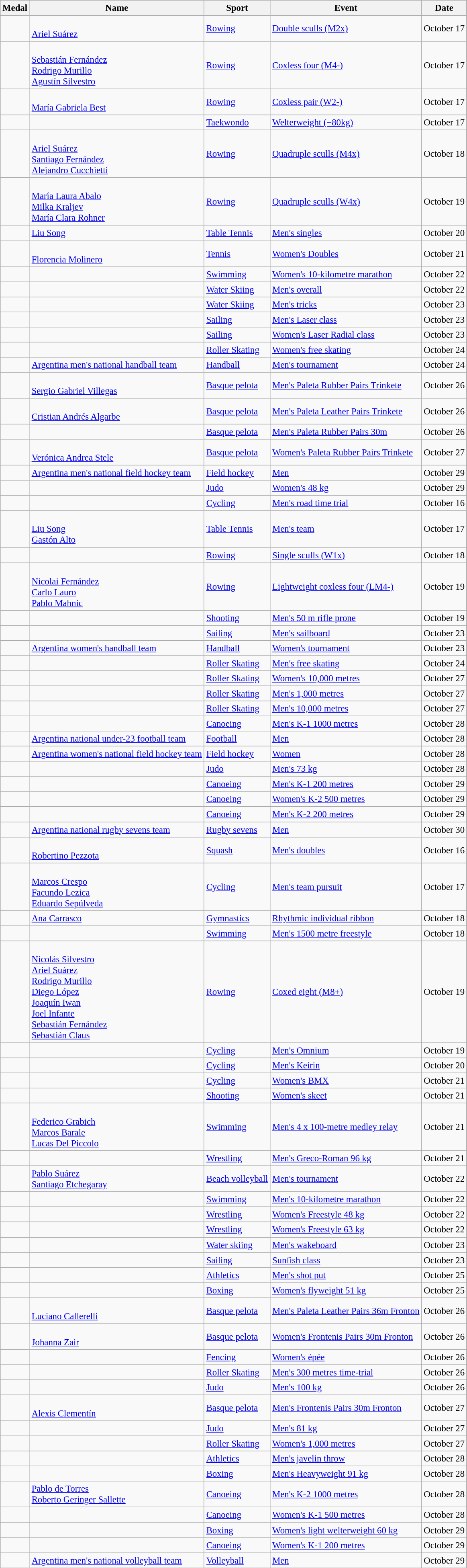<table class="wikitable sortable" border="1" style="font-size:95%">
<tr>
<th>Medal</th>
<th>Name</th>
<th>Sport</th>
<th>Event</th>
<th>Date</th>
</tr>
<tr>
<td></td>
<td><br><a href='#'>Ariel Suárez</a></td>
<td><a href='#'>Rowing</a></td>
<td><a href='#'>Double sculls (M2x)</a></td>
<td>October 17</td>
</tr>
<tr>
<td></td>
<td><br><a href='#'>Sebastián Fernández</a><br><a href='#'>Rodrigo Murillo</a><br><a href='#'>Agustín Silvestro</a></td>
<td><a href='#'>Rowing</a></td>
<td><a href='#'>Coxless four (M4-)</a></td>
<td>October 17</td>
</tr>
<tr>
<td></td>
<td><br><a href='#'>María Gabriela Best</a></td>
<td><a href='#'>Rowing</a></td>
<td><a href='#'>Coxless pair (W2-)</a></td>
<td>October 17</td>
</tr>
<tr>
<td></td>
<td></td>
<td><a href='#'>Taekwondo</a></td>
<td><a href='#'>Welterweight (−80kg)</a></td>
<td>October 17</td>
</tr>
<tr>
<td></td>
<td><br><a href='#'>Ariel Suárez</a><br><a href='#'>Santiago Fernández</a><br><a href='#'>Alejandro Cucchietti</a></td>
<td><a href='#'>Rowing</a></td>
<td><a href='#'>Quadruple sculls (M4x)</a></td>
<td>October 18</td>
</tr>
<tr>
<td></td>
<td><br><a href='#'>María Laura Abalo</a><br><a href='#'>Milka Kraljev</a><br><a href='#'>María Clara Rohner</a></td>
<td><a href='#'>Rowing</a></td>
<td><a href='#'>Quadruple sculls (W4x)</a></td>
<td>October 19</td>
</tr>
<tr>
<td></td>
<td><a href='#'>Liu Song</a></td>
<td><a href='#'>Table Tennis</a></td>
<td><a href='#'>Men's singles</a></td>
<td>October 20</td>
</tr>
<tr>
<td></td>
<td><br><a href='#'>Florencia Molinero</a></td>
<td><a href='#'>Tennis</a></td>
<td><a href='#'>Women's Doubles</a></td>
<td>October 21</td>
</tr>
<tr>
<td></td>
<td></td>
<td><a href='#'>Swimming</a></td>
<td><a href='#'>Women's 10-kilometre marathon</a></td>
<td>October 22</td>
</tr>
<tr>
<td></td>
<td></td>
<td><a href='#'>Water Skiing</a></td>
<td><a href='#'>Men's overall</a></td>
<td>October 22</td>
</tr>
<tr>
<td></td>
<td></td>
<td><a href='#'>Water Skiing</a></td>
<td><a href='#'>Men's tricks</a></td>
<td>October 23</td>
</tr>
<tr>
<td></td>
<td></td>
<td><a href='#'>Sailing</a></td>
<td><a href='#'>Men's Laser class</a></td>
<td>October 23</td>
</tr>
<tr>
<td></td>
<td></td>
<td><a href='#'>Sailing</a></td>
<td><a href='#'>Women's Laser Radial class</a></td>
<td>October 23</td>
</tr>
<tr>
<td></td>
<td></td>
<td><a href='#'>Roller Skating</a></td>
<td><a href='#'>Women's free skating</a></td>
<td>October 24</td>
</tr>
<tr>
<td></td>
<td><a href='#'>Argentina men's national handball team</a><br></td>
<td><a href='#'>Handball</a></td>
<td><a href='#'>Men's tournament</a></td>
<td>October 24</td>
</tr>
<tr>
<td></td>
<td><br><a href='#'>Sergio Gabriel Villegas</a></td>
<td><a href='#'>Basque pelota</a></td>
<td><a href='#'>Men's Paleta Rubber Pairs Trinkete</a></td>
<td>October 26</td>
</tr>
<tr>
<td></td>
<td><br><a href='#'>Cristian Andrés Algarbe</a></td>
<td><a href='#'>Basque pelota</a></td>
<td><a href='#'>Men's Paleta Leather Pairs Trinkete</a></td>
<td>October 26</td>
</tr>
<tr>
<td></td>
<td><br></td>
<td><a href='#'>Basque pelota</a></td>
<td><a href='#'>Men's Paleta Rubber Pairs 30m</a></td>
<td>October 26</td>
</tr>
<tr>
<td></td>
<td><br><a href='#'>Verónica Andrea Stele</a></td>
<td><a href='#'>Basque pelota</a></td>
<td><a href='#'>Women's Paleta Rubber Pairs Trinkete</a></td>
<td>October 27</td>
</tr>
<tr>
<td></td>
<td><a href='#'>Argentina men's national field hockey team</a></td>
<td><a href='#'>Field hockey</a></td>
<td><a href='#'>Men</a></td>
<td>October 29</td>
</tr>
<tr>
<td></td>
<td></td>
<td><a href='#'>Judo</a></td>
<td><a href='#'>Women's 48 kg</a></td>
<td>October 29</td>
</tr>
<tr>
<td></td>
<td></td>
<td><a href='#'>Cycling</a></td>
<td><a href='#'>Men's road time trial</a></td>
<td>October 16</td>
</tr>
<tr>
<td></td>
<td><br><a href='#'>Liu Song</a><br><a href='#'>Gastón Alto</a></td>
<td><a href='#'>Table Tennis</a></td>
<td><a href='#'>Men's team</a></td>
<td>October 17</td>
</tr>
<tr>
<td></td>
<td></td>
<td><a href='#'>Rowing</a></td>
<td><a href='#'>Single sculls (W1x)</a></td>
<td>October 18</td>
</tr>
<tr>
<td></td>
<td><br><a href='#'>Nicolai Fernández</a><br><a href='#'>Carlo Lauro</a><br><a href='#'>Pablo Mahnic</a></td>
<td><a href='#'>Rowing</a></td>
<td><a href='#'>Lightweight coxless four (LM4-)</a></td>
<td>October 19</td>
</tr>
<tr>
<td></td>
<td></td>
<td><a href='#'>Shooting</a></td>
<td><a href='#'>Men's 50 m rifle prone</a></td>
<td>October 19</td>
</tr>
<tr>
<td></td>
<td></td>
<td><a href='#'>Sailing</a></td>
<td><a href='#'>Men's sailboard</a></td>
<td>October 23</td>
</tr>
<tr>
<td></td>
<td><a href='#'>Argentina women's handball team</a><br></td>
<td><a href='#'>Handball</a></td>
<td><a href='#'>Women's tournament</a></td>
<td>October 23</td>
</tr>
<tr>
<td></td>
<td></td>
<td><a href='#'>Roller Skating</a></td>
<td><a href='#'>Men's free skating</a></td>
<td>October 24</td>
</tr>
<tr>
<td></td>
<td></td>
<td><a href='#'>Roller Skating</a></td>
<td><a href='#'>Women's 10,000 metres</a></td>
<td>October 27</td>
</tr>
<tr>
<td></td>
<td></td>
<td><a href='#'>Roller Skating</a></td>
<td><a href='#'>Men's 1,000 metres</a></td>
<td>October 27</td>
</tr>
<tr>
<td></td>
<td></td>
<td><a href='#'>Roller Skating</a></td>
<td><a href='#'>Men's 10,000 metres</a></td>
<td>October 27</td>
</tr>
<tr>
<td></td>
<td></td>
<td><a href='#'>Canoeing</a></td>
<td><a href='#'>Men's K-1 1000 metres</a></td>
<td>October 28</td>
</tr>
<tr>
<td></td>
<td><a href='#'>Argentina national under-23 football team</a></td>
<td><a href='#'>Football</a></td>
<td><a href='#'>Men</a></td>
<td>October 28</td>
</tr>
<tr>
<td></td>
<td><a href='#'>Argentina women's national field hockey team</a></td>
<td><a href='#'>Field hockey</a></td>
<td><a href='#'>Women</a></td>
<td>October 28</td>
</tr>
<tr>
<td></td>
<td></td>
<td><a href='#'>Judo</a></td>
<td><a href='#'>Men's 73 kg</a></td>
<td>October 28</td>
</tr>
<tr>
<td></td>
<td></td>
<td><a href='#'>Canoeing</a></td>
<td><a href='#'>Men's K-1 200 metres</a></td>
<td>October 29</td>
</tr>
<tr>
<td></td>
<td><br></td>
<td><a href='#'>Canoeing</a></td>
<td><a href='#'>Women's K-2 500 metres</a></td>
<td>October 29</td>
</tr>
<tr>
<td></td>
<td><br></td>
<td><a href='#'>Canoeing</a></td>
<td><a href='#'>Men's K-2 200 metres</a></td>
<td>October 29</td>
</tr>
<tr>
<td></td>
<td><a href='#'>Argentina national rugby sevens team</a></td>
<td><a href='#'>Rugby sevens</a></td>
<td><a href='#'>Men</a></td>
<td>October 30</td>
</tr>
<tr>
<td></td>
<td><br><a href='#'>Robertino Pezzota</a></td>
<td><a href='#'>Squash</a></td>
<td><a href='#'>Men's doubles</a></td>
<td>October 16</td>
</tr>
<tr>
<td></td>
<td><br><a href='#'>Marcos Crespo</a><br><a href='#'>Facundo Lezica</a><br><a href='#'>Eduardo Sepúlveda</a></td>
<td><a href='#'>Cycling</a></td>
<td><a href='#'>Men's team pursuit</a></td>
<td>October 17</td>
</tr>
<tr>
<td></td>
<td><a href='#'>Ana Carrasco</a></td>
<td><a href='#'>Gymnastics</a></td>
<td><a href='#'>Rhythmic individual ribbon</a></td>
<td>October 18</td>
</tr>
<tr>
<td></td>
<td></td>
<td><a href='#'>Swimming</a></td>
<td><a href='#'>Men's 1500 metre freestyle</a></td>
<td>October 18</td>
</tr>
<tr>
<td></td>
<td><br><a href='#'>Nicolás Silvestro</a><br><a href='#'>Ariel Suárez</a><br><a href='#'>Rodrigo Murillo</a><br><a href='#'>Diego López</a><br><a href='#'>Joaquín Iwan</a><br><a href='#'>Joel Infante</a><br><a href='#'>Sebastián Fernández</a><br><a href='#'>Sebastián Claus</a></td>
<td><a href='#'>Rowing</a></td>
<td><a href='#'>Coxed eight (M8+)</a></td>
<td>October 19</td>
</tr>
<tr>
<td></td>
<td></td>
<td><a href='#'>Cycling</a></td>
<td><a href='#'>Men's Omnium</a></td>
<td>October 19</td>
</tr>
<tr>
<td></td>
<td></td>
<td><a href='#'>Cycling</a></td>
<td><a href='#'>Men's Keirin</a></td>
<td>October 20</td>
</tr>
<tr>
<td></td>
<td></td>
<td><a href='#'>Cycling</a></td>
<td><a href='#'>Women's BMX</a></td>
<td>October 21</td>
</tr>
<tr>
<td></td>
<td></td>
<td><a href='#'>Shooting</a></td>
<td><a href='#'>Women's skeet</a></td>
<td>October 21</td>
</tr>
<tr>
<td></td>
<td><br><a href='#'>Federico Grabich</a><br><a href='#'>Marcos Barale</a><br><a href='#'>Lucas Del Piccolo</a></td>
<td><a href='#'>Swimming</a></td>
<td><a href='#'>Men's 4 x 100-metre medley relay</a></td>
<td>October 21</td>
</tr>
<tr>
<td></td>
<td></td>
<td><a href='#'>Wrestling</a></td>
<td><a href='#'>Men's Greco-Roman 96 kg</a></td>
<td>October 21</td>
</tr>
<tr>
<td></td>
<td><a href='#'>Pablo Suárez</a><br><a href='#'>Santiago Etchegaray</a></td>
<td><a href='#'>Beach volleyball</a></td>
<td><a href='#'>Men's tournament</a></td>
<td>October 22</td>
</tr>
<tr>
<td></td>
<td></td>
<td><a href='#'>Swimming</a></td>
<td><a href='#'>Men's 10-kilometre marathon</a></td>
<td>October 22</td>
</tr>
<tr>
<td></td>
<td></td>
<td><a href='#'>Wrestling</a></td>
<td><a href='#'>Women's Freestyle 48 kg</a></td>
<td>October 22</td>
</tr>
<tr>
<td></td>
<td></td>
<td><a href='#'>Wrestling</a></td>
<td><a href='#'>Women's Freestyle 63 kg</a></td>
<td>October 22</td>
</tr>
<tr>
<td></td>
<td></td>
<td><a href='#'>Water skiing</a></td>
<td><a href='#'>Men's wakeboard</a></td>
<td>October 23</td>
</tr>
<tr>
<td></td>
<td></td>
<td><a href='#'>Sailing</a></td>
<td><a href='#'>Sunfish class</a></td>
<td>October 23</td>
</tr>
<tr>
<td></td>
<td></td>
<td><a href='#'>Athletics</a></td>
<td><a href='#'>Men's shot put</a></td>
<td>October 25</td>
</tr>
<tr>
<td></td>
<td></td>
<td><a href='#'>Boxing</a></td>
<td><a href='#'>Women's flyweight 51 kg</a></td>
<td>October 25</td>
</tr>
<tr>
<td></td>
<td><br><a href='#'>Luciano Callerelli</a></td>
<td><a href='#'>Basque pelota</a></td>
<td><a href='#'>Men's Paleta Leather Pairs 36m Fronton</a></td>
<td>October 26</td>
</tr>
<tr>
<td></td>
<td><br><a href='#'>Johanna Zair</a></td>
<td><a href='#'>Basque pelota</a></td>
<td><a href='#'>Women's Frontenis Pairs 30m Fronton</a></td>
<td>October 26</td>
</tr>
<tr>
<td></td>
<td></td>
<td><a href='#'>Fencing</a></td>
<td><a href='#'>Women's épée</a></td>
<td>October 26</td>
</tr>
<tr>
<td></td>
<td></td>
<td><a href='#'>Roller Skating</a></td>
<td><a href='#'>Men's 300 metres time-trial</a></td>
<td>October 26</td>
</tr>
<tr>
<td></td>
<td></td>
<td><a href='#'>Judo</a></td>
<td><a href='#'>Men's 100 kg</a></td>
<td>October 26</td>
</tr>
<tr>
<td></td>
<td><br><a href='#'>Alexis Clementín</a></td>
<td><a href='#'>Basque pelota</a></td>
<td><a href='#'>Men's Frontenis Pairs 30m Fronton</a></td>
<td>October 27</td>
</tr>
<tr>
<td></td>
<td></td>
<td><a href='#'>Judo</a></td>
<td><a href='#'>Men's 81 kg</a></td>
<td>October 27</td>
</tr>
<tr>
<td></td>
<td></td>
<td><a href='#'>Roller Skating</a></td>
<td><a href='#'>Women's 1,000 metres</a></td>
<td>October 27</td>
</tr>
<tr>
<td></td>
<td></td>
<td><a href='#'>Athletics</a></td>
<td><a href='#'>Men's javelin throw</a></td>
<td>October 28</td>
</tr>
<tr>
<td></td>
<td></td>
<td><a href='#'>Boxing</a></td>
<td><a href='#'>Men's Heavyweight 91 kg</a></td>
<td>October 28</td>
</tr>
<tr>
<td></td>
<td><a href='#'>Pablo de Torres</a><br><a href='#'>Roberto Geringer Sallette</a></td>
<td><a href='#'>Canoeing</a></td>
<td><a href='#'>Men's K-2 1000 metres</a></td>
<td>October 28</td>
</tr>
<tr>
<td></td>
<td></td>
<td><a href='#'>Canoeing</a></td>
<td><a href='#'>Women's K-1 500 metres</a></td>
<td>October 28</td>
</tr>
<tr>
<td></td>
<td></td>
<td><a href='#'>Boxing</a></td>
<td><a href='#'>Women's light welterweight 60 kg</a></td>
<td>October 29</td>
</tr>
<tr>
<td></td>
<td></td>
<td><a href='#'>Canoeing</a></td>
<td><a href='#'>Women's K-1 200 metres</a></td>
<td>October 29</td>
</tr>
<tr>
<td></td>
<td><a href='#'>Argentina men's national volleyball team</a></td>
<td><a href='#'>Volleyball</a></td>
<td><a href='#'>Men</a></td>
<td>October 29</td>
</tr>
</table>
